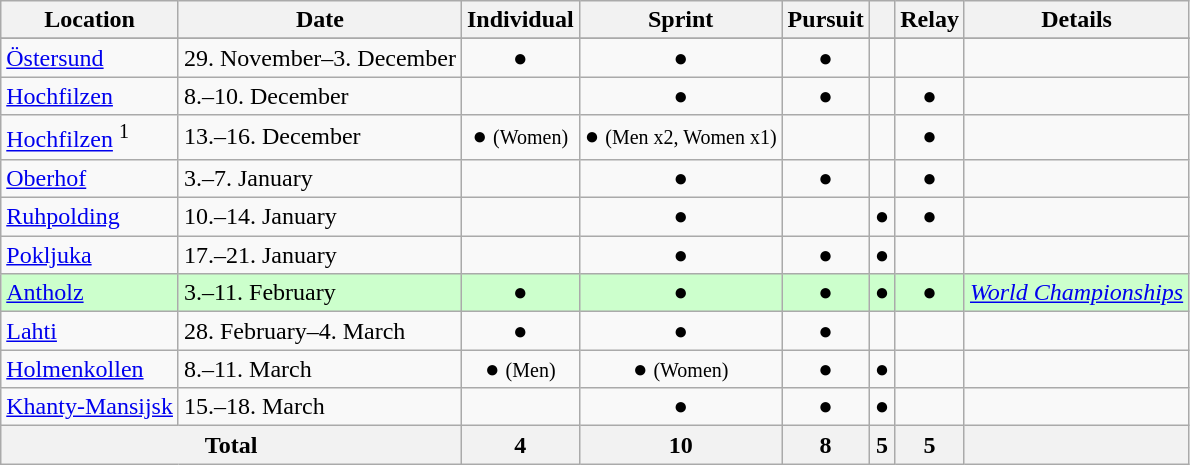<table class="wikitable" border="1">
<tr>
<th>Location</th>
<th>Date</th>
<th>Individual</th>
<th>Sprint</th>
<th>Pursuit</th>
<th></th>
<th>Relay</th>
<th>Details</th>
</tr>
<tr>
</tr>
<tr align=center>
<td align=left> <a href='#'>Östersund</a></td>
<td align=left>29. November–3. December</td>
<td>●</td>
<td>●</td>
<td>●</td>
<td></td>
<td></td>
<td></td>
</tr>
<tr align=center>
<td align=left> <a href='#'>Hochfilzen</a></td>
<td align=left>8.–10. December</td>
<td></td>
<td>●</td>
<td>●</td>
<td></td>
<td>●</td>
<td></td>
</tr>
<tr align=center>
<td align=left> <a href='#'>Hochfilzen</a> <sup>1</sup></td>
<td align=left>13.–16. December</td>
<td>● <small>(Women)</small></td>
<td>● <small>(Men x2, Women x1)</small></td>
<td></td>
<td></td>
<td>●</td>
<td></td>
</tr>
<tr align=center>
<td align=left> <a href='#'>Oberhof</a></td>
<td align=left>3.–7. January</td>
<td></td>
<td>●</td>
<td>●</td>
<td></td>
<td>●</td>
<td></td>
</tr>
<tr align=center>
<td align=left> <a href='#'>Ruhpolding</a></td>
<td align=left>10.–14. January</td>
<td></td>
<td>●</td>
<td></td>
<td>●</td>
<td>●</td>
<td></td>
</tr>
<tr align=center>
<td align=left> <a href='#'>Pokljuka</a></td>
<td align=left>17.–21. January</td>
<td></td>
<td>●</td>
<td>●</td>
<td>●</td>
<td></td>
<td></td>
</tr>
<tr align=center style="background:#ccffcc">
<td align=left> <a href='#'>Antholz</a></td>
<td align=left>3.–11. February</td>
<td>●</td>
<td>●</td>
<td>●</td>
<td>●</td>
<td>●</td>
<td align=left><a href='#'><em>World Championships</em></a></td>
</tr>
<tr align=center>
<td align=left> <a href='#'>Lahti</a></td>
<td align=left>28. February–4. March</td>
<td>●</td>
<td>●</td>
<td>●</td>
<td></td>
<td></td>
<td></td>
</tr>
<tr align=center>
<td align=left> <a href='#'>Holmenkollen</a></td>
<td align=left>8.–11. March</td>
<td>● <small>(Men)</small></td>
<td>● <small>(Women)</small></td>
<td>●</td>
<td>●</td>
<td></td>
<td></td>
</tr>
<tr align=center>
<td align=left> <a href='#'>Khanty-Mansijsk</a></td>
<td align=left>15.–18. March</td>
<td></td>
<td>●</td>
<td>●</td>
<td>●</td>
<td></td>
<td></td>
</tr>
<tr align=center>
<th colspan=2>Total</th>
<th>4</th>
<th>10</th>
<th>8</th>
<th>5</th>
<th>5</th>
<th></th>
</tr>
</table>
